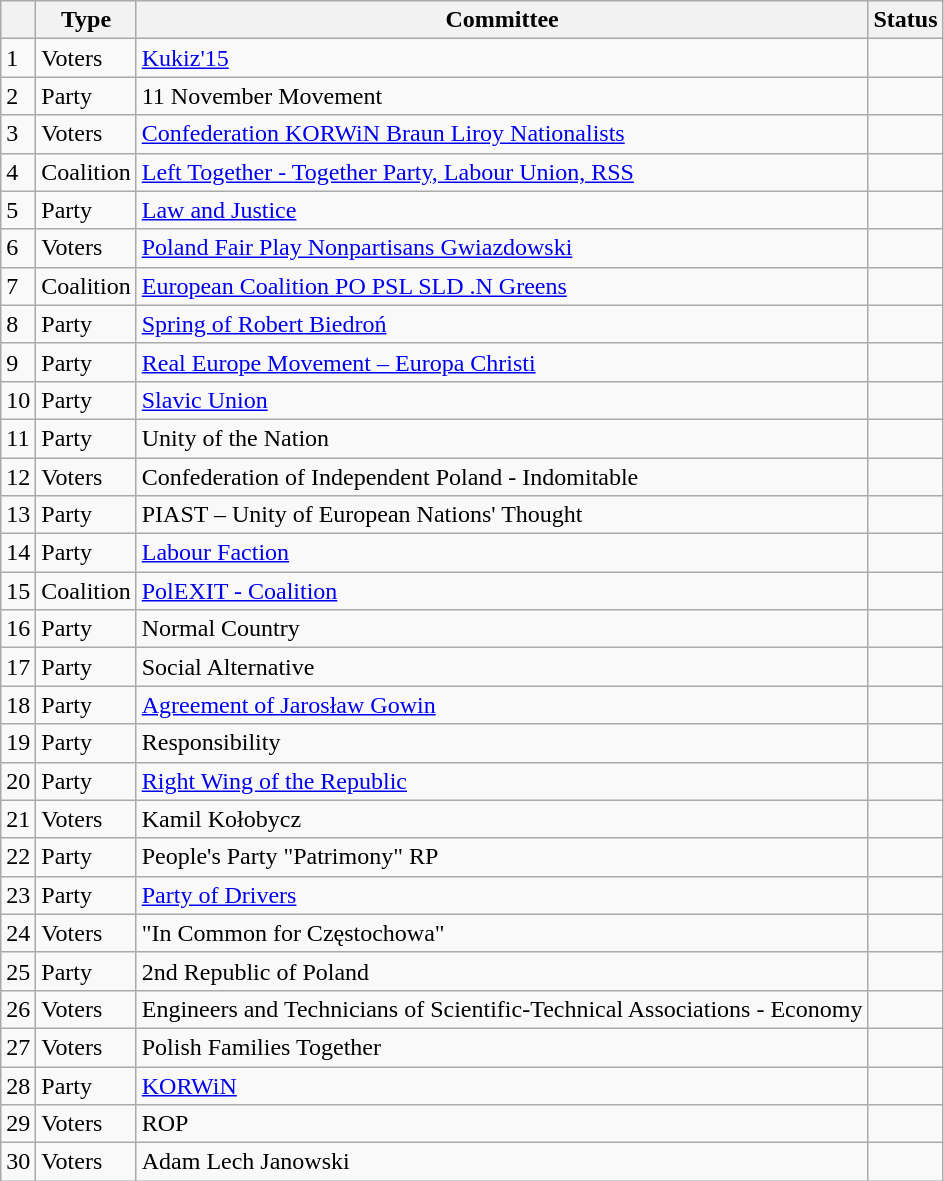<table class="wikitable sortable mw-collapsible mw-collapsed">
<tr>
<th></th>
<th>Type</th>
<th>Committee</th>
<th>Status</th>
</tr>
<tr>
<td>1</td>
<td>Voters</td>
<td><a href='#'>Kukiz'15</a></td>
<td></td>
</tr>
<tr>
<td>2</td>
<td>Party</td>
<td>11 November Movement</td>
<td></td>
</tr>
<tr>
<td>3</td>
<td>Voters</td>
<td><a href='#'>Confederation KORWiN Braun Liroy Nationalists</a></td>
<td></td>
</tr>
<tr>
<td>4</td>
<td>Coalition</td>
<td><a href='#'>Left Together - Together Party, Labour Union, RSS</a></td>
<td></td>
</tr>
<tr>
<td>5</td>
<td>Party</td>
<td><a href='#'>Law and Justice</a></td>
<td></td>
</tr>
<tr>
<td>6</td>
<td>Voters</td>
<td><a href='#'>Poland Fair Play Nonpartisans Gwiazdowski</a></td>
<td></td>
</tr>
<tr>
<td>7</td>
<td>Coalition</td>
<td><a href='#'>European Coalition PO PSL SLD .N Greens</a></td>
<td></td>
</tr>
<tr>
<td>8</td>
<td>Party</td>
<td><a href='#'>Spring of Robert Biedroń</a></td>
<td></td>
</tr>
<tr>
<td>9</td>
<td>Party</td>
<td><a href='#'>Real Europe Movement – Europa Christi</a></td>
<td></td>
</tr>
<tr>
<td>10</td>
<td>Party</td>
<td><a href='#'>Slavic Union</a></td>
<td></td>
</tr>
<tr>
<td>11</td>
<td>Party</td>
<td>Unity of the Nation</td>
<td></td>
</tr>
<tr>
<td>12</td>
<td>Voters</td>
<td>Confederation of Independent Poland - Indomitable</td>
<td></td>
</tr>
<tr>
<td>13</td>
<td>Party</td>
<td>PIAST – Unity of European Nations' Thought</td>
<td></td>
</tr>
<tr>
<td>14</td>
<td>Party</td>
<td><a href='#'>Labour Faction</a></td>
<td></td>
</tr>
<tr>
<td>15</td>
<td>Coalition</td>
<td><a href='#'>PolEXIT - Coalition</a></td>
<td></td>
</tr>
<tr>
<td>16</td>
<td>Party</td>
<td>Normal Country</td>
<td></td>
</tr>
<tr>
<td>17</td>
<td>Party</td>
<td>Social Alternative</td>
<td></td>
</tr>
<tr>
<td>18</td>
<td>Party</td>
<td><a href='#'>Agreement of Jarosław Gowin</a></td>
<td></td>
</tr>
<tr>
<td>19</td>
<td>Party</td>
<td>Responsibility</td>
<td></td>
</tr>
<tr>
<td>20</td>
<td>Party</td>
<td><a href='#'>Right Wing of the Republic</a></td>
<td></td>
</tr>
<tr>
<td>21</td>
<td>Voters</td>
<td>Kamil Kołobycz</td>
<td></td>
</tr>
<tr>
<td>22</td>
<td>Party</td>
<td>People's Party "Patrimony" RP</td>
<td></td>
</tr>
<tr>
<td>23</td>
<td>Party</td>
<td><a href='#'>Party of Drivers</a></td>
<td></td>
</tr>
<tr>
<td>24</td>
<td>Voters</td>
<td>"In Common for Częstochowa"</td>
<td></td>
</tr>
<tr>
<td>25</td>
<td>Party</td>
<td>2nd Republic of Poland</td>
<td></td>
</tr>
<tr>
<td>26</td>
<td>Voters</td>
<td>Engineers and Technicians of Scientific-Technical Associations - Economy</td>
<td></td>
</tr>
<tr>
<td>27</td>
<td>Voters</td>
<td>Polish Families Together</td>
<td></td>
</tr>
<tr>
<td>28</td>
<td>Party</td>
<td><a href='#'>KORWiN</a></td>
<td></td>
</tr>
<tr>
<td>29</td>
<td>Voters</td>
<td>ROP</td>
<td></td>
</tr>
<tr>
<td>30</td>
<td>Voters</td>
<td>Adam Lech Janowski</td>
<td></td>
</tr>
</table>
